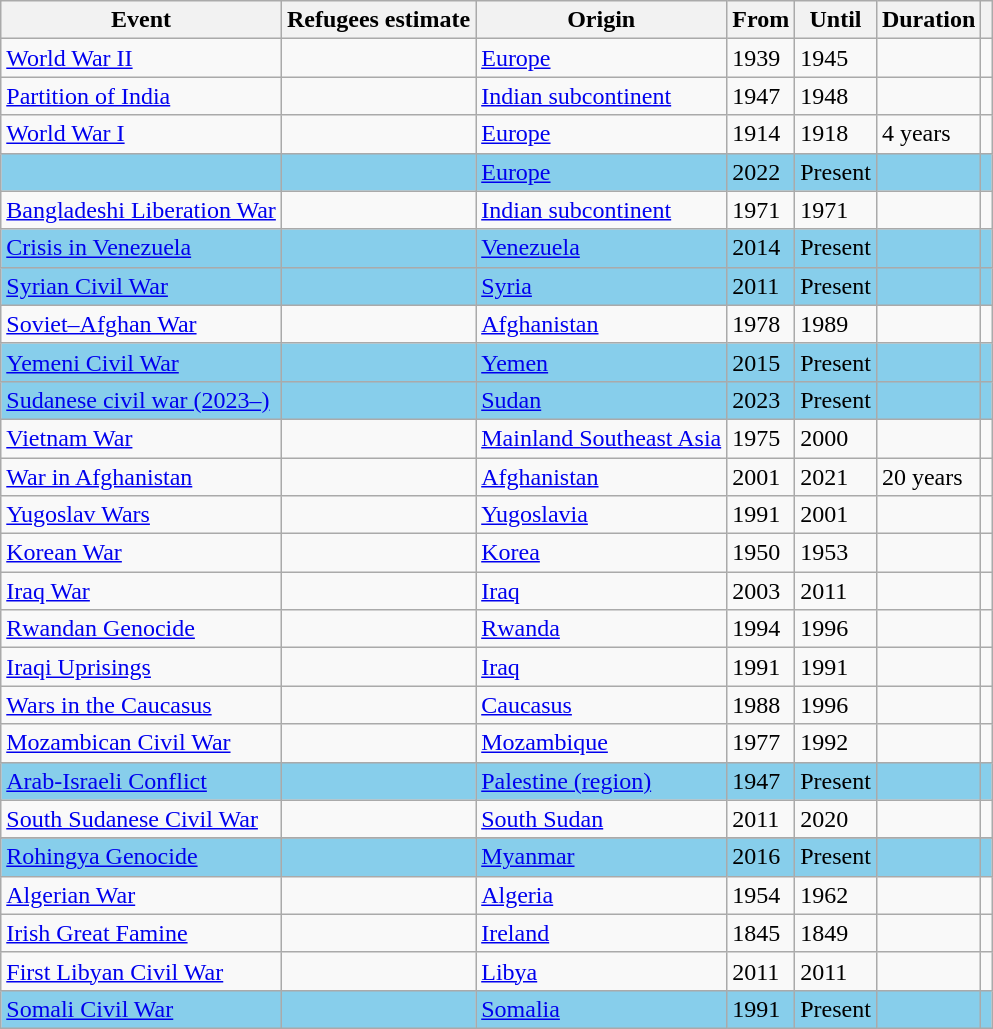<table class="wikitable sortable">
<tr>
<th>Event</th>
<th>Refugees estimate</th>
<th>Origin</th>
<th>From</th>
<th>Until</th>
<th>Duration</th>
<th class="unsortable"></th>
</tr>
<tr>
<td><a href='#'>World War II</a></td>
<td></td>
<td><a href='#'>Europe</a></td>
<td>1939</td>
<td>1945</td>
<td></td>
<td></td>
</tr>
<tr>
<td><a href='#'>Partition of India</a></td>
<td></td>
<td><a href='#'>Indian subcontinent</a></td>
<td>1947</td>
<td>1948</td>
<td></td>
<td></td>
</tr>
<tr>
<td><a href='#'>World War I</a></td>
<td></td>
<td><a href='#'>Europe</a></td>
<td>1914</td>
<td>1918</td>
<td>4 years</td>
<td></td>
</tr>
<tr style="background-color: #87CEEB" |>
<td></td>
<td></td>
<td><a href='#'>Europe</a></td>
<td>2022</td>
<td>Present</td>
<td></td>
<td></td>
</tr>
<tr>
<td><a href='#'>Bangladeshi Liberation War</a></td>
<td></td>
<td><a href='#'>Indian subcontinent</a></td>
<td>1971</td>
<td>1971</td>
<td></td>
<td></td>
</tr>
<tr style="background-color: #87CEEB" |>
<td><a href='#'>Crisis in Venezuela</a></td>
<td></td>
<td><a href='#'>Venezuela</a></td>
<td>2014</td>
<td>Present</td>
<td></td>
<td></td>
</tr>
<tr style="background-color: #87CEEB" |>
<td><a href='#'>Syrian Civil War</a></td>
<td></td>
<td><a href='#'>Syria</a></td>
<td>2011</td>
<td>Present</td>
<td></td>
<td></td>
</tr>
<tr>
<td><a href='#'>Soviet–Afghan War</a></td>
<td></td>
<td><a href='#'>Afghanistan</a></td>
<td>1978</td>
<td>1989</td>
<td></td>
<td></td>
</tr>
<tr style="background-color: #87CEEB" |>
<td><a href='#'>Yemeni Civil War</a></td>
<td></td>
<td><a href='#'>Yemen</a></td>
<td>2015</td>
<td>Present</td>
<td></td>
<td></td>
</tr>
<tr style="background-color: #87CEEB" |>
<td><a href='#'>Sudanese civil war (2023–)</a></td>
<td></td>
<td><a href='#'>Sudan</a></td>
<td>2023</td>
<td>Present</td>
<td></td>
<td></td>
</tr>
<tr>
<td><a href='#'>Vietnam War</a></td>
<td></td>
<td><a href='#'>Mainland Southeast Asia</a></td>
<td>1975</td>
<td>2000</td>
<td></td>
<td></td>
</tr>
<tr>
<td><a href='#'>War in Afghanistan</a></td>
<td></td>
<td><a href='#'>Afghanistan</a></td>
<td>2001</td>
<td>2021</td>
<td>20 years</td>
<td></td>
</tr>
<tr>
<td><a href='#'>Yugoslav Wars</a></td>
<td></td>
<td><a href='#'>Yugoslavia</a></td>
<td>1991</td>
<td>2001</td>
<td></td>
<td <></td>
</tr>
<tr>
<td><a href='#'>Korean War</a></td>
<td></td>
<td><a href='#'>Korea</a></td>
<td>1950</td>
<td>1953</td>
<td></td>
<td></td>
</tr>
<tr>
<td><a href='#'>Iraq War</a></td>
<td></td>
<td><a href='#'>Iraq</a></td>
<td>2003</td>
<td>2011</td>
<td></td>
<td></td>
</tr>
<tr>
<td><a href='#'>Rwandan Genocide</a></td>
<td></td>
<td><a href='#'>Rwanda</a></td>
<td>1994</td>
<td>1996</td>
<td></td>
<td></td>
</tr>
<tr>
<td><a href='#'>Iraqi Uprisings</a></td>
<td></td>
<td><a href='#'>Iraq</a></td>
<td>1991</td>
<td>1991</td>
<td></td>
<td></td>
</tr>
<tr>
<td><a href='#'>Wars in the Caucasus</a></td>
<td></td>
<td><a href='#'>Caucasus</a></td>
<td>1988</td>
<td>1996</td>
<td></td>
<td></td>
</tr>
<tr>
<td><a href='#'>Mozambican Civil War</a></td>
<td></td>
<td><a href='#'>Mozambique</a></td>
<td>1977</td>
<td>1992</td>
<td></td>
<td></td>
</tr>
<tr style="background-color: #87CEEB" |>
<td><a href='#'>Arab-Israeli Conflict</a></td>
<td></td>
<td><a href='#'>Palestine (region)</a></td>
<td>1947</td>
<td>Present</td>
<td></td>
<td></td>
</tr>
<tr>
<td><a href='#'>South Sudanese Civil War</a></td>
<td></td>
<td><a href='#'>South Sudan</a></td>
<td>2011</td>
<td>2020</td>
<td></td>
<td></td>
</tr>
<tr>
</tr>
<tr style="background-color: #87CEEB" |>
<td><a href='#'>Rohingya Genocide</a></td>
<td></td>
<td><a href='#'>Myanmar</a></td>
<td>2016</td>
<td>Present</td>
<td></td>
<td></td>
</tr>
<tr>
<td><a href='#'>Algerian War</a></td>
<td></td>
<td><a href='#'>Algeria</a></td>
<td>1954</td>
<td>1962</td>
<td></td>
<td></td>
</tr>
<tr>
<td><a href='#'>Irish Great Famine</a></td>
<td></td>
<td><a href='#'>Ireland</a></td>
<td>1845</td>
<td>1849</td>
<td></td>
<td></td>
</tr>
<tr>
<td><a href='#'>First Libyan Civil War</a></td>
<td></td>
<td><a href='#'>Libya</a></td>
<td>2011</td>
<td>2011</td>
<td></td>
<td></td>
</tr>
<tr style="background-color: #87CEEB" |>
<td><a href='#'>Somali Civil War</a></td>
<td></td>
<td><a href='#'>Somalia</a></td>
<td>1991</td>
<td>Present</td>
<td></td>
<td></td>
</tr>
</table>
